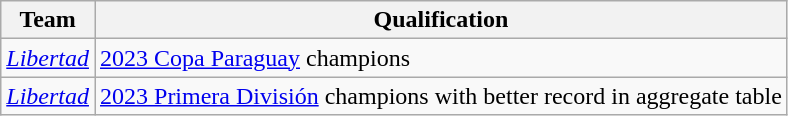<table class="wikitable">
<tr>
<th>Team</th>
<th>Qualification</th>
</tr>
<tr>
<td><em><a href='#'>Libertad</a></em></td>
<td><a href='#'>2023 Copa Paraguay</a> champions</td>
</tr>
<tr>
<td><em><a href='#'>Libertad</a></em></td>
<td><a href='#'>2023 Primera División</a> champions with better record in aggregate table</td>
</tr>
</table>
